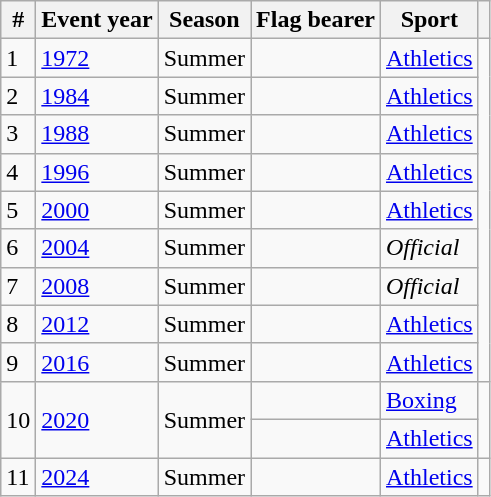<table class="wikitable sortable">
<tr>
<th>#</th>
<th>Event year</th>
<th>Season</th>
<th>Flag bearer</th>
<th>Sport</th>
<th></th>
</tr>
<tr>
<td>1</td>
<td><a href='#'>1972</a></td>
<td>Summer</td>
<td></td>
<td><a href='#'>Athletics</a></td>
<td rowspan=9></td>
</tr>
<tr>
<td>2</td>
<td><a href='#'>1984</a></td>
<td>Summer</td>
<td></td>
<td><a href='#'>Athletics</a></td>
</tr>
<tr>
<td>3</td>
<td><a href='#'>1988</a></td>
<td>Summer</td>
<td></td>
<td><a href='#'>Athletics</a></td>
</tr>
<tr>
<td>4</td>
<td><a href='#'>1996</a></td>
<td>Summer</td>
<td></td>
<td><a href='#'>Athletics</a></td>
</tr>
<tr>
<td>5</td>
<td><a href='#'>2000</a></td>
<td>Summer</td>
<td></td>
<td><a href='#'>Athletics</a></td>
</tr>
<tr>
<td>6</td>
<td><a href='#'>2004</a></td>
<td>Summer</td>
<td></td>
<td><em>Official</em></td>
</tr>
<tr>
<td>7</td>
<td><a href='#'>2008</a></td>
<td>Summer</td>
<td></td>
<td><em>Official</em></td>
</tr>
<tr>
<td>8</td>
<td><a href='#'>2012</a></td>
<td>Summer</td>
<td></td>
<td><a href='#'>Athletics</a></td>
</tr>
<tr>
<td>9</td>
<td><a href='#'>2016</a></td>
<td>Summer</td>
<td></td>
<td><a href='#'>Athletics</a></td>
</tr>
<tr>
<td rowspan=2>10</td>
<td rowspan=2><a href='#'>2020</a></td>
<td rowspan=2>Summer</td>
<td></td>
<td><a href='#'>Boxing</a></td>
<td rowspan=2></td>
</tr>
<tr>
<td></td>
<td><a href='#'>Athletics</a></td>
</tr>
<tr>
<td>11</td>
<td><a href='#'>2024</a></td>
<td>Summer</td>
<td></td>
<td><a href='#'>Athletics</a></td>
<td></td>
</tr>
</table>
